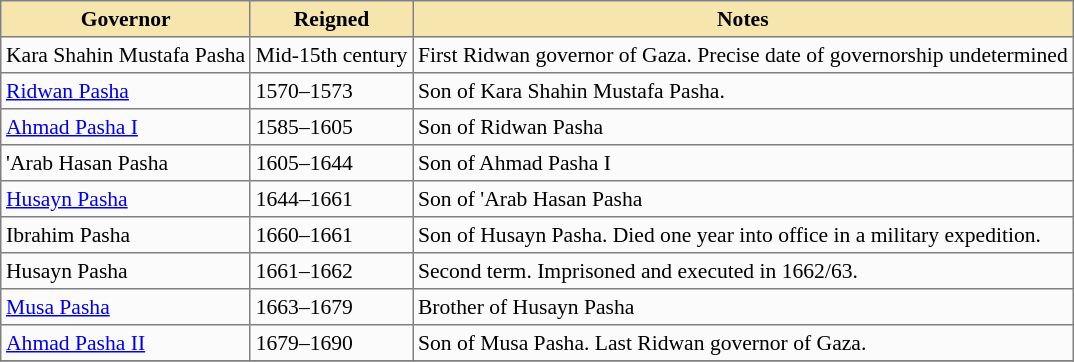<table class="nowraplinks" cellspacing="0" cellpadding="3" rules="all" style="background:#fbfbfb; border-style: solid; border-width: 1px; font-size:90%; empty-cells:show; border-collapse:collapse">
<tr style="background:#f6e6ae;">
<th>Governor</th>
<th>Reigned</th>
<th>Notes</th>
</tr>
<tr>
<td>Kara Shahin Mustafa Pasha</td>
<td>Mid-15th century</td>
<td>First Ridwan governor of Gaza. Precise date of governorship undetermined</td>
</tr>
<tr>
<td><a href='#'>Ridwan Pasha</a></td>
<td>1570–1573</td>
<td>Son of Kara Shahin Mustafa Pasha.</td>
</tr>
<tr>
<td><a href='#'>Ahmad Pasha I</a></td>
<td>1585–1605</td>
<td>Son of Ridwan Pasha</td>
</tr>
<tr>
<td>'Arab Hasan Pasha</td>
<td>1605–1644</td>
<td>Son of Ahmad Pasha I</td>
</tr>
<tr>
<td><a href='#'>Husayn Pasha</a></td>
<td>1644–1661</td>
<td>Son of 'Arab Hasan Pasha</td>
</tr>
<tr>
<td>Ibrahim Pasha</td>
<td>1660–1661</td>
<td>Son of Husayn Pasha. Died one year into office in a military expedition.</td>
</tr>
<tr>
<td>Husayn Pasha</td>
<td>1661–1662</td>
<td>Second term. Imprisoned and executed in 1662/63.</td>
</tr>
<tr>
<td><a href='#'>Musa Pasha</a></td>
<td>1663–1679</td>
<td>Brother of Husayn Pasha</td>
</tr>
<tr>
<td><a href='#'>Ahmad Pasha II</a></td>
<td>1679–1690</td>
<td>Son of Musa Pasha. Last Ridwan governor of Gaza.</td>
</tr>
<tr>
</tr>
</table>
